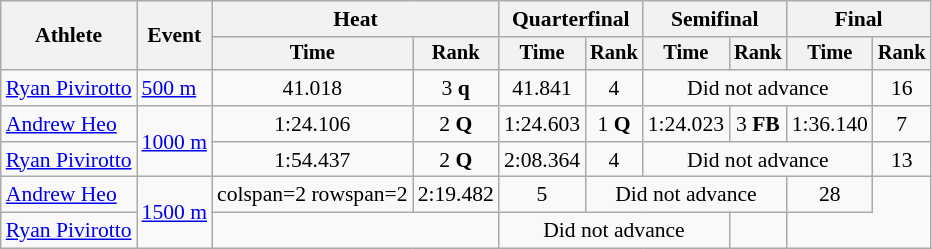<table class=wikitable style=font-size:90%;text-align:center>
<tr>
<th rowspan=2>Athlete</th>
<th rowspan=2>Event</th>
<th colspan=2>Heat</th>
<th colspan=2>Quarterfinal</th>
<th colspan=2>Semifinal</th>
<th colspan=2>Final</th>
</tr>
<tr style=font-size:95%>
<th>Time</th>
<th>Rank</th>
<th>Time</th>
<th>Rank</th>
<th>Time</th>
<th>Rank</th>
<th>Time</th>
<th>Rank</th>
</tr>
<tr>
<td align=left><a href='#'>Ryan Pivirotto</a></td>
<td align=left><a href='#'>500 m</a></td>
<td>41.018</td>
<td>3 <strong>q</strong></td>
<td>41.841</td>
<td>4</td>
<td colspan=3>Did not advance</td>
<td>16</td>
</tr>
<tr>
<td align=left><a href='#'>Andrew Heo</a></td>
<td align=left rowspan=2><a href='#'>1000 m</a></td>
<td>1:24.106</td>
<td>2 <strong>Q</strong></td>
<td>1:24.603</td>
<td>1 <strong>Q</strong></td>
<td>1:24.023</td>
<td>3 <strong>FB</strong></td>
<td>1:36.140</td>
<td>7</td>
</tr>
<tr>
<td align=left><a href='#'>Ryan Pivirotto</a></td>
<td>1:54.437</td>
<td>2 <strong>Q</strong></td>
<td>2:08.364</td>
<td>4</td>
<td colspan=3>Did not advance</td>
<td>13</td>
</tr>
<tr>
<td align=left><a href='#'>Andrew Heo</a></td>
<td align=left rowspan=2><a href='#'>1500 m</a></td>
<td>colspan=2 rowspan=2 </td>
<td>2:19.482</td>
<td>5</td>
<td colspan=3>Did not advance</td>
<td>28</td>
</tr>
<tr>
<td align=left><a href='#'>Ryan Pivirotto</a></td>
<td colspan=2></td>
<td colspan=3>Did not advance</td>
<td></td>
</tr>
</table>
